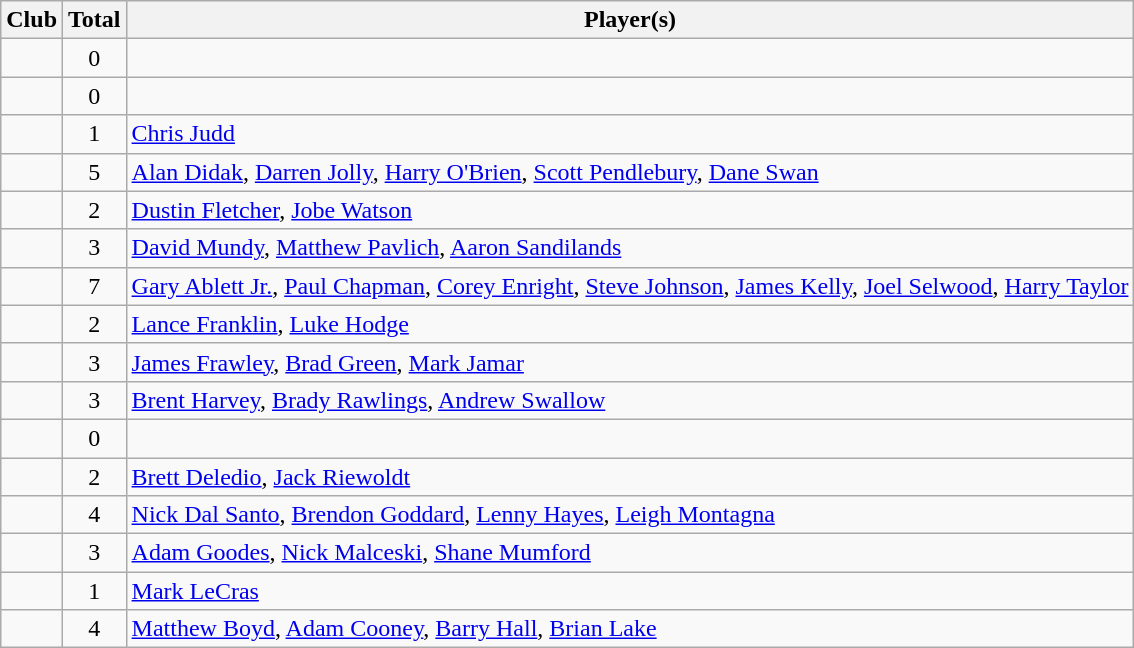<table class="wikitable sortable">
<tr>
<th>Club</th>
<th>Total</th>
<th class=unsortable>Player(s)</th>
</tr>
<tr>
<td></td>
<td align=center>0</td>
<td></td>
</tr>
<tr>
<td></td>
<td align=center>0</td>
<td></td>
</tr>
<tr>
<td></td>
<td align=center>1</td>
<td><a href='#'>Chris Judd</a></td>
</tr>
<tr>
<td></td>
<td align=center>5</td>
<td><a href='#'>Alan Didak</a>, <a href='#'>Darren Jolly</a>, <a href='#'>Harry O'Brien</a>, <a href='#'>Scott Pendlebury</a>, <a href='#'>Dane Swan</a></td>
</tr>
<tr>
<td></td>
<td align=center>2</td>
<td><a href='#'>Dustin Fletcher</a>, <a href='#'>Jobe Watson</a></td>
</tr>
<tr>
<td></td>
<td align=center>3</td>
<td><a href='#'>David Mundy</a>, <a href='#'>Matthew Pavlich</a>, <a href='#'>Aaron Sandilands</a></td>
</tr>
<tr>
<td></td>
<td align=center>7</td>
<td><a href='#'>Gary Ablett Jr.</a>, <a href='#'>Paul Chapman</a>, <a href='#'>Corey Enright</a>, <a href='#'>Steve Johnson</a>, <a href='#'>James Kelly</a>, <a href='#'>Joel Selwood</a>, <a href='#'>Harry Taylor</a></td>
</tr>
<tr>
<td></td>
<td align=center>2</td>
<td><a href='#'>Lance Franklin</a>, <a href='#'>Luke Hodge</a></td>
</tr>
<tr>
<td></td>
<td align=center>3</td>
<td><a href='#'>James Frawley</a>, <a href='#'>Brad Green</a>, <a href='#'>Mark Jamar</a></td>
</tr>
<tr>
<td></td>
<td align=center>3</td>
<td><a href='#'>Brent Harvey</a>, <a href='#'>Brady Rawlings</a>, <a href='#'>Andrew Swallow</a></td>
</tr>
<tr>
<td></td>
<td align=center>0</td>
<td></td>
</tr>
<tr>
<td></td>
<td align=center>2</td>
<td><a href='#'>Brett Deledio</a>, <a href='#'>Jack Riewoldt</a></td>
</tr>
<tr>
<td></td>
<td align=center>4</td>
<td><a href='#'>Nick Dal Santo</a>, <a href='#'>Brendon Goddard</a>, <a href='#'>Lenny Hayes</a>, <a href='#'>Leigh Montagna</a></td>
</tr>
<tr>
<td></td>
<td align=center>3</td>
<td><a href='#'>Adam Goodes</a>, <a href='#'>Nick Malceski</a>, <a href='#'>Shane Mumford</a></td>
</tr>
<tr>
<td></td>
<td align=center>1</td>
<td><a href='#'>Mark LeCras</a></td>
</tr>
<tr>
<td></td>
<td align=center>4</td>
<td><a href='#'>Matthew Boyd</a>, <a href='#'>Adam Cooney</a>, <a href='#'>Barry Hall</a>, <a href='#'>Brian Lake</a></td>
</tr>
</table>
